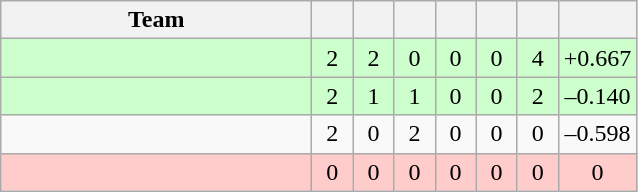<table class="wikitable" style="text-align:center">
<tr>
<th width=200>Team</th>
<th width=20></th>
<th width=20></th>
<th width=20></th>
<th width=20></th>
<th width=20></th>
<th width=20></th>
<th width=45></th>
</tr>
<tr style="background:#cfc">
<td align="left"></td>
<td>2</td>
<td>2</td>
<td>0</td>
<td>0</td>
<td>0</td>
<td>4</td>
<td>+0.667</td>
</tr>
<tr style="background:#cfc">
<td align="left"></td>
<td>2</td>
<td>1</td>
<td>1</td>
<td>0</td>
<td>0</td>
<td>2</td>
<td>–0.140</td>
</tr>
<tr>
<td align="left"></td>
<td>2</td>
<td>0</td>
<td>2</td>
<td>0</td>
<td>0</td>
<td>0</td>
<td>–0.598</td>
</tr>
<tr style="background: #ffcccc;">
<td align="left"></td>
<td>0</td>
<td>0</td>
<td>0</td>
<td>0</td>
<td>0</td>
<td>0</td>
<td>0</td>
</tr>
</table>
